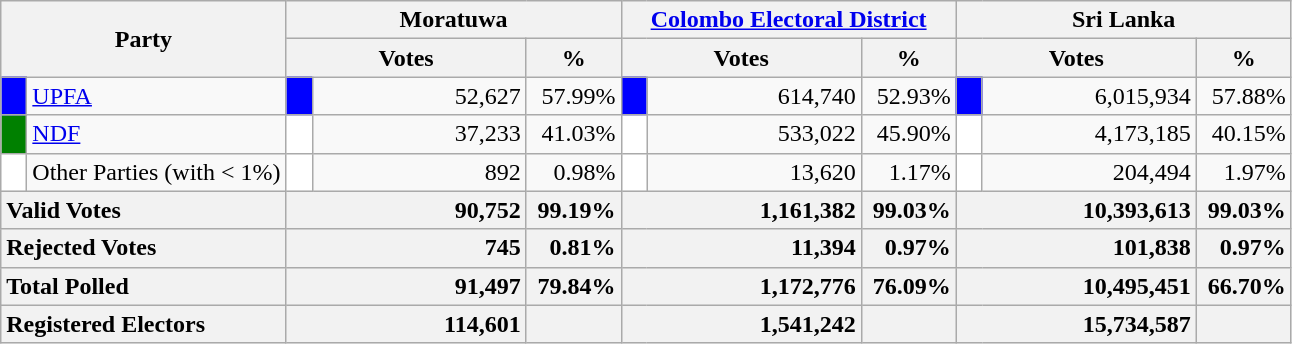<table class="wikitable">
<tr>
<th colspan="2" width="144px"rowspan="2">Party</th>
<th colspan="3" width="216px">Moratuwa</th>
<th colspan="3" width="216px"><a href='#'>Colombo Electoral District</a></th>
<th colspan="3" width="216px">Sri Lanka</th>
</tr>
<tr>
<th colspan="2" width="144px">Votes</th>
<th>%</th>
<th colspan="2" width="144px">Votes</th>
<th>%</th>
<th colspan="2" width="144px">Votes</th>
<th>%</th>
</tr>
<tr>
<td style="background-color:blue;" width="10px"></td>
<td style="text-align:left;"><a href='#'>UPFA</a></td>
<td style="background-color:blue;" width="10px"></td>
<td style="text-align:right;">52,627</td>
<td style="text-align:right;">57.99%</td>
<td style="background-color:blue;" width="10px"></td>
<td style="text-align:right;">614,740</td>
<td style="text-align:right;">52.93%</td>
<td style="background-color:blue;" width="10px"></td>
<td style="text-align:right;">6,015,934</td>
<td style="text-align:right;">57.88%</td>
</tr>
<tr>
<td style="background-color:green;" width="10px"></td>
<td style="text-align:left;"><a href='#'>NDF</a></td>
<td style="background-color:white;" width="10px"></td>
<td style="text-align:right;">37,233</td>
<td style="text-align:right;">41.03%</td>
<td style="background-color:white;" width="10px"></td>
<td style="text-align:right;">533,022</td>
<td style="text-align:right;">45.90%</td>
<td style="background-color:white;" width="10px"></td>
<td style="text-align:right;">4,173,185</td>
<td style="text-align:right;">40.15%</td>
</tr>
<tr>
<td style="background-color:white;" width="10px"></td>
<td style="text-align:left;">Other Parties (with < 1%)</td>
<td style="background-color:white;" width="10px"></td>
<td style="text-align:right;">892</td>
<td style="text-align:right;">0.98%</td>
<td style="background-color:white;" width="10px"></td>
<td style="text-align:right;">13,620</td>
<td style="text-align:right;">1.17%</td>
<td style="background-color:white;" width="10px"></td>
<td style="text-align:right;">204,494</td>
<td style="text-align:right;">1.97%</td>
</tr>
<tr>
<th colspan="2" width="144px"style="text-align:left;">Valid Votes</th>
<th style="text-align:right;"colspan="2" width="144px">90,752</th>
<th style="text-align:right;">99.19%</th>
<th style="text-align:right;"colspan="2" width="144px">1,161,382</th>
<th style="text-align:right;">99.03%</th>
<th style="text-align:right;"colspan="2" width="144px">10,393,613</th>
<th style="text-align:right;">99.03%</th>
</tr>
<tr>
<th colspan="2" width="144px"style="text-align:left;">Rejected Votes</th>
<th style="text-align:right;"colspan="2" width="144px">745</th>
<th style="text-align:right;">0.81%</th>
<th style="text-align:right;"colspan="2" width="144px">11,394</th>
<th style="text-align:right;">0.97%</th>
<th style="text-align:right;"colspan="2" width="144px">101,838</th>
<th style="text-align:right;">0.97%</th>
</tr>
<tr>
<th colspan="2" width="144px"style="text-align:left;">Total Polled</th>
<th style="text-align:right;"colspan="2" width="144px">91,497</th>
<th style="text-align:right;">79.84%</th>
<th style="text-align:right;"colspan="2" width="144px">1,172,776</th>
<th style="text-align:right;">76.09%</th>
<th style="text-align:right;"colspan="2" width="144px">10,495,451</th>
<th style="text-align:right;">66.70%</th>
</tr>
<tr>
<th colspan="2" width="144px"style="text-align:left;">Registered Electors</th>
<th style="text-align:right;"colspan="2" width="144px">114,601</th>
<th></th>
<th style="text-align:right;"colspan="2" width="144px">1,541,242</th>
<th></th>
<th style="text-align:right;"colspan="2" width="144px">15,734,587</th>
<th></th>
</tr>
</table>
